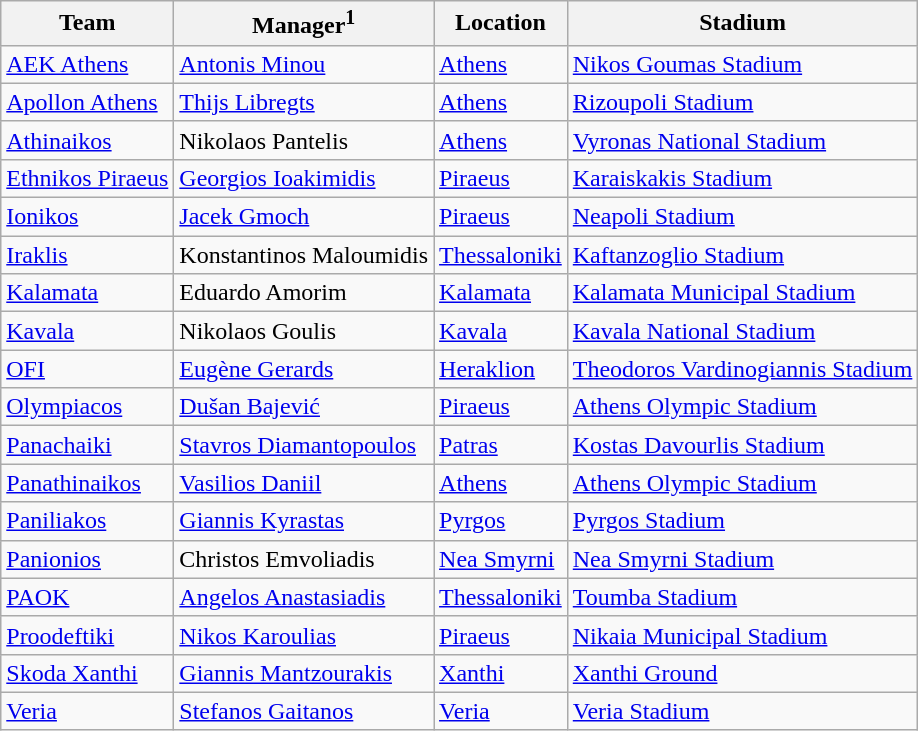<table class="wikitable sortable" style="text-align: left;">
<tr>
<th>Team</th>
<th>Manager<sup>1</sup></th>
<th>Location</th>
<th>Stadium</th>
</tr>
<tr>
<td><a href='#'>AEK Athens</a></td>
<td> <a href='#'>Antonis Minou</a></td>
<td><a href='#'>Athens</a></td>
<td><a href='#'>Nikos Goumas Stadium</a></td>
</tr>
<tr>
<td><a href='#'>Apollon Athens</a></td>
<td> <a href='#'>Thijs Libregts</a></td>
<td><a href='#'>Athens</a></td>
<td><a href='#'>Rizoupoli Stadium</a></td>
</tr>
<tr>
<td><a href='#'>Athinaikos</a></td>
<td> Nikolaos Pantelis</td>
<td><a href='#'>Athens</a></td>
<td><a href='#'>Vyronas National Stadium</a></td>
</tr>
<tr>
<td><a href='#'>Ethnikos Piraeus</a></td>
<td> <a href='#'>Georgios Ioakimidis</a></td>
<td><a href='#'>Piraeus</a></td>
<td><a href='#'>Karaiskakis Stadium</a></td>
</tr>
<tr>
<td><a href='#'>Ionikos</a></td>
<td> <a href='#'>Jacek Gmoch</a></td>
<td><a href='#'>Piraeus</a></td>
<td><a href='#'>Neapoli Stadium</a></td>
</tr>
<tr>
<td><a href='#'>Iraklis</a></td>
<td> Konstantinos Maloumidis</td>
<td><a href='#'>Thessaloniki</a></td>
<td><a href='#'>Kaftanzoglio Stadium</a></td>
</tr>
<tr>
<td><a href='#'>Kalamata</a></td>
<td> Eduardo Amorim</td>
<td><a href='#'>Kalamata</a></td>
<td><a href='#'>Kalamata Municipal Stadium</a></td>
</tr>
<tr>
<td><a href='#'>Kavala</a></td>
<td> Nikolaos Goulis</td>
<td><a href='#'>Kavala</a></td>
<td><a href='#'>Kavala National Stadium</a></td>
</tr>
<tr>
<td><a href='#'>OFI</a></td>
<td> <a href='#'>Eugène Gerards</a></td>
<td><a href='#'>Heraklion</a></td>
<td><a href='#'>Theodoros Vardinogiannis Stadium</a></td>
</tr>
<tr>
<td><a href='#'>Olympiacos</a></td>
<td> <a href='#'>Dušan Bajević</a></td>
<td><a href='#'>Piraeus</a></td>
<td><a href='#'>Athens Olympic Stadium</a></td>
</tr>
<tr>
<td><a href='#'>Panachaiki</a></td>
<td> <a href='#'>Stavros Diamantopoulos</a></td>
<td><a href='#'>Patras</a></td>
<td><a href='#'>Kostas Davourlis Stadium</a></td>
</tr>
<tr>
<td><a href='#'>Panathinaikos</a></td>
<td> <a href='#'>Vasilios Daniil</a></td>
<td><a href='#'>Athens</a></td>
<td><a href='#'>Athens Olympic Stadium</a></td>
</tr>
<tr>
<td><a href='#'>Paniliakos</a></td>
<td> <a href='#'>Giannis Kyrastas</a></td>
<td><a href='#'>Pyrgos</a></td>
<td><a href='#'>Pyrgos Stadium</a></td>
</tr>
<tr>
<td><a href='#'>Panionios</a></td>
<td> Christos Emvoliadis</td>
<td><a href='#'>Nea Smyrni</a></td>
<td><a href='#'>Nea Smyrni Stadium</a></td>
</tr>
<tr>
<td><a href='#'>PAOK</a></td>
<td> <a href='#'>Angelos Anastasiadis</a></td>
<td><a href='#'>Thessaloniki</a></td>
<td><a href='#'>Toumba Stadium</a></td>
</tr>
<tr>
<td><a href='#'>Proodeftiki</a></td>
<td> <a href='#'>Nikos Karoulias</a></td>
<td><a href='#'>Piraeus</a></td>
<td><a href='#'>Nikaia Municipal Stadium</a></td>
</tr>
<tr>
<td><a href='#'>Skoda Xanthi</a></td>
<td> <a href='#'>Giannis Mantzourakis</a></td>
<td><a href='#'>Xanthi</a></td>
<td><a href='#'>Xanthi Ground</a></td>
</tr>
<tr>
<td><a href='#'>Veria</a></td>
<td> <a href='#'>Stefanos Gaitanos</a></td>
<td><a href='#'>Veria</a></td>
<td><a href='#'>Veria Stadium</a></td>
</tr>
</table>
